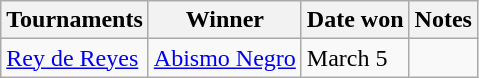<table class="wikitable">
<tr>
<th>Tournaments</th>
<th>Winner</th>
<th>Date won</th>
<th>Notes</th>
</tr>
<tr>
<td><a href='#'>Rey de Reyes</a></td>
<td><a href='#'>Abismo Negro</a></td>
<td>March 5</td>
<td></td>
</tr>
</table>
